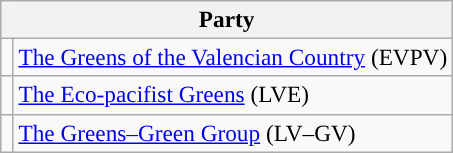<table class="wikitable" style="text-align:left; font-size:97%;">
<tr>
<th colspan="2">Party</th>
</tr>
<tr>
<td width="1"></td>
<td><a href='#'>The Greens of the Valencian Country</a> (EVPV)</td>
</tr>
<tr>
<td></td>
<td><a href='#'>The Eco-pacifist Greens</a> (LVE)</td>
</tr>
<tr>
<td></td>
<td><a href='#'>The Greens–Green Group</a> (LV–GV)</td>
</tr>
</table>
